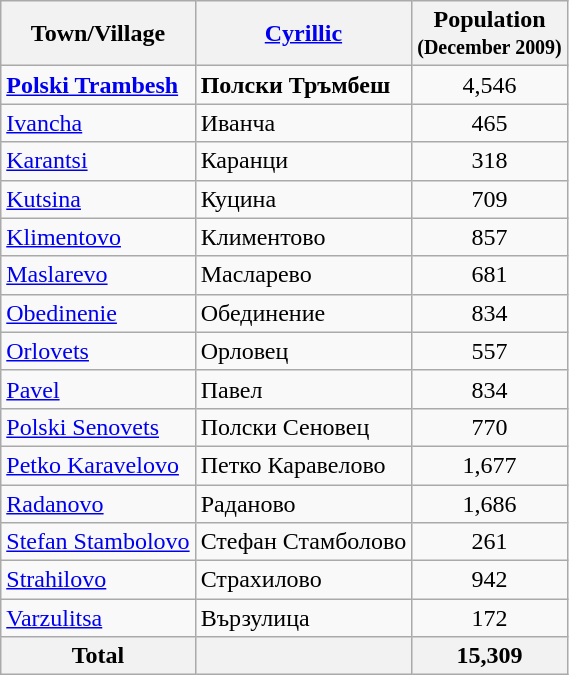<table class="wikitable sortable">
<tr>
<th>Town/Village</th>
<th><a href='#'>Cyrillic</a></th>
<th>Population<br><small>(December 2009)</small></th>
</tr>
<tr>
<td><strong><a href='#'>Polski Trambesh</a></strong></td>
<td><strong>Полски Тръмбеш</strong></td>
<td style="text-align:center;">4,546</td>
</tr>
<tr>
<td><a href='#'>Ivancha</a></td>
<td>Иванча</td>
<td style="text-align:center;">465</td>
</tr>
<tr>
<td><a href='#'>Karantsi</a></td>
<td>Каранци</td>
<td style="text-align:center;">318</td>
</tr>
<tr>
<td><a href='#'>Kutsina</a></td>
<td>Куцина</td>
<td style="text-align:center;">709</td>
</tr>
<tr>
<td><a href='#'>Klimentovo</a></td>
<td>Климентово</td>
<td style="text-align:center;">857</td>
</tr>
<tr>
<td><a href='#'>Maslarevo</a></td>
<td>Масларево</td>
<td style="text-align:center;">681</td>
</tr>
<tr>
<td><a href='#'>Obedinenie</a></td>
<td>Обединение</td>
<td style="text-align:center;">834</td>
</tr>
<tr>
<td><a href='#'>Orlovets</a></td>
<td>Орловец</td>
<td style="text-align:center;">557</td>
</tr>
<tr>
<td><a href='#'>Pavel</a></td>
<td>Павел</td>
<td style="text-align:center;">834</td>
</tr>
<tr>
<td><a href='#'>Polski Senovets</a></td>
<td>Полски Сеновец</td>
<td style="text-align:center;">770</td>
</tr>
<tr>
<td><a href='#'>Petko Karavelovo</a></td>
<td>Петко Каравелово</td>
<td style="text-align:center;">1,677</td>
</tr>
<tr>
<td><a href='#'>Radanovo</a></td>
<td>Раданово</td>
<td style="text-align:center;">1,686</td>
</tr>
<tr>
<td><a href='#'>Stefan Stambolovo</a></td>
<td>Стефан Стамболово</td>
<td style="text-align:center;">261</td>
</tr>
<tr>
<td><a href='#'>Strahilovo</a></td>
<td>Страхилово</td>
<td style="text-align:center;">942</td>
</tr>
<tr>
<td><a href='#'>Varzulitsa</a></td>
<td>Вързулица</td>
<td style="text-align:center;">172</td>
</tr>
<tr>
<th>Total</th>
<th></th>
<th style="text-align:center;">15,309</th>
</tr>
</table>
